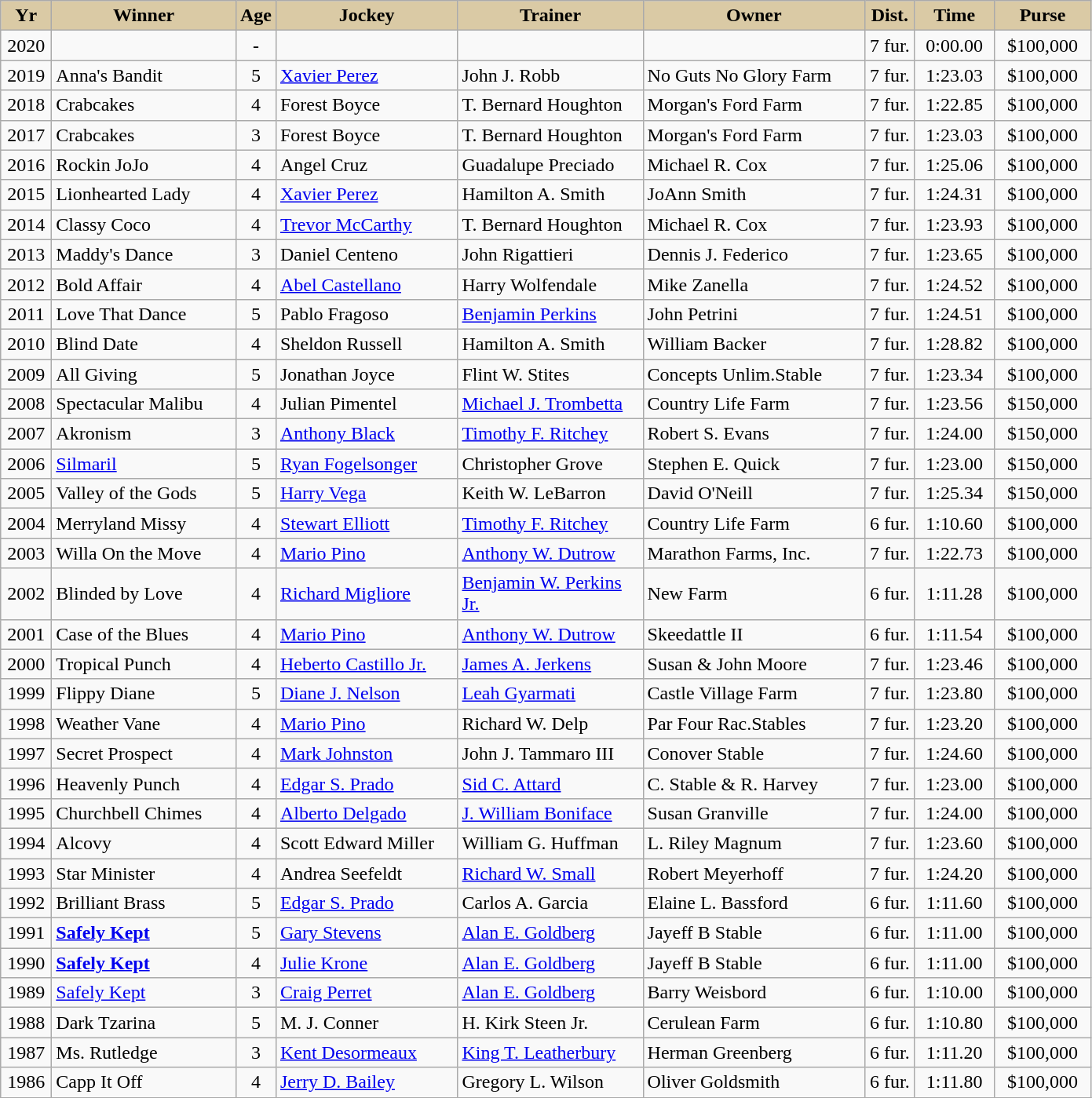<table class="wikitable sortable">
<tr>
<th style="background-color:#DACAA5; width:36px">Yr<br></th>
<th style="background-color:#DACAA5; width:149px">Winner<br></th>
<th style="background-color:#DACAA5; width:20px">Age<br></th>
<th style="background-color:#DACAA5; width:147px">Jockey<br></th>
<th style="background-color:#DACAA5; width:150px">Trainer<br></th>
<th style="background-color:#DACAA5; width:181px">Owner<br></th>
<th style="background-color:#DACAA5; width:35px">Dist.<br></th>
<th style="background-color:#DACAA5; width:60px">Time<br></th>
<th style="background-color:#DACAA5; width:75px">Purse</th>
</tr>
<tr>
<td align=center>2020</td>
<td></td>
<td align=center>-</td>
<td></td>
<td></td>
<td></td>
<td align=center>7 fur.</td>
<td align=center>0:00.00</td>
<td align=center>$100,000</td>
</tr>
<tr>
<td align=center>2019</td>
<td>Anna's Bandit</td>
<td align=center>5</td>
<td><a href='#'>Xavier Perez</a></td>
<td>John J. Robb</td>
<td>No Guts No Glory Farm</td>
<td align=center>7 fur.</td>
<td align=center>1:23.03</td>
<td align=center>$100,000</td>
</tr>
<tr>
<td align=center>2018</td>
<td>Crabcakes</td>
<td align=center>4</td>
<td>Forest Boyce</td>
<td>T. Bernard Houghton</td>
<td>Morgan's Ford Farm</td>
<td align=center>7 fur.</td>
<td align=center>1:22.85</td>
<td align=center>$100,000</td>
</tr>
<tr>
<td align=center>2017</td>
<td>Crabcakes</td>
<td align=center>3</td>
<td>Forest Boyce</td>
<td>T. Bernard Houghton</td>
<td>Morgan's Ford Farm</td>
<td align=center>7 fur.</td>
<td align=center>1:23.03</td>
<td align=center>$100,000</td>
</tr>
<tr>
<td align=center>2016</td>
<td>Rockin JoJo</td>
<td align=center>4</td>
<td>Angel Cruz</td>
<td>Guadalupe Preciado</td>
<td>Michael R. Cox</td>
<td align=center>7 fur.</td>
<td align=center>1:25.06</td>
<td align=center>$100,000</td>
</tr>
<tr>
<td align=center>2015</td>
<td>Lionhearted Lady</td>
<td align=center>4</td>
<td><a href='#'>Xavier Perez</a></td>
<td>Hamilton A. Smith</td>
<td>JoAnn Smith</td>
<td align=center>7 fur.</td>
<td align=center>1:24.31</td>
<td align=center>$100,000</td>
</tr>
<tr>
<td align=center>2014</td>
<td>Classy Coco</td>
<td align=center>4</td>
<td><a href='#'>Trevor McCarthy</a></td>
<td>T. Bernard Houghton</td>
<td>Michael R. Cox</td>
<td align=center>7 fur.</td>
<td align=center>1:23.93</td>
<td align=center>$100,000</td>
</tr>
<tr>
<td align=center>2013</td>
<td>Maddy's Dance</td>
<td align=center>3</td>
<td>Daniel Centeno</td>
<td>John Rigattieri</td>
<td>Dennis J. Federico</td>
<td align=center>7 fur.</td>
<td align=center>1:23.65</td>
<td align=center>$100,000</td>
</tr>
<tr>
<td align=center>2012</td>
<td>Bold Affair</td>
<td align=center>4</td>
<td><a href='#'>Abel Castellano</a></td>
<td>Harry Wolfendale</td>
<td>Mike Zanella</td>
<td align=center>7 fur.</td>
<td align=center>1:24.52</td>
<td align=center>$100,000</td>
</tr>
<tr>
<td align=center>2011</td>
<td>Love That Dance</td>
<td align=center>5</td>
<td>Pablo Fragoso</td>
<td><a href='#'>Benjamin Perkins</a></td>
<td>John Petrini</td>
<td align=center>7 fur.</td>
<td align=center>1:24.51</td>
<td align=center>$100,000</td>
</tr>
<tr>
<td align=center>2010</td>
<td>Blind Date</td>
<td align=center>4</td>
<td>Sheldon Russell</td>
<td>Hamilton A. Smith</td>
<td>William Backer</td>
<td align=center>7 fur.</td>
<td align=center>1:28.82</td>
<td align=center>$100,000</td>
</tr>
<tr>
<td align=center>2009</td>
<td>All Giving</td>
<td align=center>5</td>
<td>Jonathan Joyce</td>
<td>Flint W. Stites</td>
<td>Concepts Unlim.Stable</td>
<td align=center>7 fur.</td>
<td align=center>1:23.34</td>
<td align=center>$100,000</td>
</tr>
<tr>
<td align=center>2008</td>
<td>Spectacular Malibu</td>
<td align=center>4</td>
<td>Julian Pimentel</td>
<td><a href='#'>Michael J. Trombetta</a></td>
<td>Country Life Farm</td>
<td align=center>7 fur.</td>
<td align=center>1:23.56</td>
<td align=center>$150,000</td>
</tr>
<tr>
<td align=center>2007</td>
<td>Akronism</td>
<td align=center>3</td>
<td><a href='#'>Anthony Black</a></td>
<td><a href='#'>Timothy F. Ritchey</a></td>
<td>Robert S. Evans</td>
<td align=center>7 fur.</td>
<td align=center>1:24.00</td>
<td align=center>$150,000</td>
</tr>
<tr>
<td align=center>2006</td>
<td><a href='#'>Silmaril</a></td>
<td align=center>5</td>
<td><a href='#'>Ryan Fogelsonger</a></td>
<td>Christopher Grove</td>
<td>Stephen E. Quick</td>
<td align=center>7 fur.</td>
<td align=center>1:23.00</td>
<td align=center>$150,000</td>
</tr>
<tr>
<td align=center>2005</td>
<td>Valley of the Gods</td>
<td align=center>5</td>
<td><a href='#'>Harry Vega</a></td>
<td>Keith W. LeBarron</td>
<td>David O'Neill</td>
<td align=center>7 fur.</td>
<td align=center>1:25.34</td>
<td align=center>$150,000</td>
</tr>
<tr>
<td align=center>2004</td>
<td>Merryland Missy</td>
<td align=center>4</td>
<td><a href='#'>Stewart Elliott</a></td>
<td><a href='#'>Timothy F. Ritchey</a></td>
<td>Country Life Farm</td>
<td align=center>6 fur.</td>
<td align=center>1:10.60</td>
<td align=center>$100,000</td>
</tr>
<tr>
<td align=center>2003</td>
<td>Willa On the Move</td>
<td align=center>4</td>
<td><a href='#'>Mario Pino</a></td>
<td><a href='#'>Anthony W. Dutrow</a></td>
<td>Marathon Farms, Inc.</td>
<td align=center>7 fur.</td>
<td align=center>1:22.73</td>
<td align=center>$100,000</td>
</tr>
<tr>
<td align=center>2002</td>
<td>Blinded by Love</td>
<td align=center>4</td>
<td><a href='#'>Richard Migliore</a></td>
<td><a href='#'>Benjamin W. Perkins Jr.</a></td>
<td>New Farm</td>
<td align=center>6 fur.</td>
<td align=center>1:11.28</td>
<td align=center>$100,000</td>
</tr>
<tr>
<td align=center>2001</td>
<td>Case of the Blues</td>
<td align=center>4</td>
<td><a href='#'>Mario Pino</a></td>
<td><a href='#'>Anthony W. Dutrow</a></td>
<td>Skeedattle II</td>
<td align=center>6 fur.</td>
<td align=center>1:11.54</td>
<td align=center>$100,000</td>
</tr>
<tr>
<td align=center>2000</td>
<td>Tropical Punch</td>
<td align=center>4</td>
<td><a href='#'>Heberto Castillo Jr.</a></td>
<td><a href='#'>James A. Jerkens</a></td>
<td>Susan & John Moore</td>
<td align=center>7 fur.</td>
<td align=center>1:23.46</td>
<td align=center>$100,000</td>
</tr>
<tr>
<td align=center>1999</td>
<td>Flippy Diane</td>
<td align=center>5</td>
<td><a href='#'>Diane J. Nelson</a></td>
<td><a href='#'>Leah Gyarmati</a></td>
<td>Castle Village Farm</td>
<td align=center>7 fur.</td>
<td align=center>1:23.80</td>
<td align=center>$100,000</td>
</tr>
<tr>
<td align=center>1998</td>
<td>Weather Vane</td>
<td align=center>4</td>
<td><a href='#'>Mario Pino</a></td>
<td>Richard W. Delp</td>
<td>Par Four Rac.Stables</td>
<td align=center>7 fur.</td>
<td align=center>1:23.20</td>
<td align=center>$100,000</td>
</tr>
<tr>
<td align=center>1997</td>
<td>Secret Prospect</td>
<td align=center>4</td>
<td><a href='#'>Mark Johnston</a></td>
<td>John J. Tammaro III</td>
<td>Conover Stable</td>
<td align=center>7 fur.</td>
<td align=center>1:24.60</td>
<td align=center>$100,000</td>
</tr>
<tr>
<td align=center>1996</td>
<td>Heavenly Punch</td>
<td align=center>4</td>
<td><a href='#'>Edgar S. Prado</a></td>
<td><a href='#'>Sid C. Attard</a></td>
<td>C. Stable & R. Harvey</td>
<td align=center>7 fur.</td>
<td align=center>1:23.00</td>
<td align=center>$100,000</td>
</tr>
<tr>
<td align=center>1995</td>
<td>Churchbell Chimes</td>
<td align=center>4</td>
<td><a href='#'>Alberto Delgado</a></td>
<td><a href='#'>J. William Boniface</a></td>
<td>Susan Granville</td>
<td align=center>7 fur.</td>
<td align=center>1:24.00</td>
<td align=center>$100,000</td>
</tr>
<tr>
<td align=center>1994</td>
<td>Alcovy</td>
<td align=center>4</td>
<td>Scott Edward Miller</td>
<td>William G. Huffman</td>
<td>L. Riley Magnum</td>
<td align=center>7 fur.</td>
<td align=center>1:23.60</td>
<td align=center>$100,000</td>
</tr>
<tr>
<td align=center>1993</td>
<td>Star Minister</td>
<td align=center>4</td>
<td>Andrea Seefeldt</td>
<td><a href='#'>Richard W. Small</a></td>
<td>Robert Meyerhoff</td>
<td align=center>7 fur.</td>
<td align=center>1:24.20</td>
<td align=center>$100,000</td>
</tr>
<tr>
<td align=center>1992</td>
<td>Brilliant Brass</td>
<td align=center>5</td>
<td><a href='#'>Edgar S. Prado</a></td>
<td>Carlos A. Garcia</td>
<td>Elaine L. Bassford</td>
<td align=center>6 fur.</td>
<td align=center>1:11.60</td>
<td align=center>$100,000</td>
</tr>
<tr>
<td align=center>1991</td>
<td><strong><a href='#'>Safely Kept</a></strong></td>
<td align=center>5</td>
<td><a href='#'>Gary Stevens</a></td>
<td><a href='#'>Alan E. Goldberg</a></td>
<td>Jayeff B Stable</td>
<td align=center>6 fur.</td>
<td align=center>1:11.00</td>
<td align=center>$100,000</td>
</tr>
<tr>
<td align=center>1990</td>
<td><strong><a href='#'>Safely Kept</a></strong></td>
<td align=center>4</td>
<td><a href='#'>Julie Krone</a></td>
<td><a href='#'>Alan E. Goldberg</a></td>
<td>Jayeff B Stable</td>
<td align=center>6 fur.</td>
<td align=center>1:11.00</td>
<td align=center>$100,000</td>
</tr>
<tr>
<td align=center>1989</td>
<td><a href='#'>Safely Kept</a></td>
<td align=center>3</td>
<td><a href='#'>Craig Perret</a></td>
<td><a href='#'>Alan E. Goldberg</a></td>
<td>Barry Weisbord</td>
<td align=center>6 fur.</td>
<td align=center>1:10.00</td>
<td align=center>$100,000</td>
</tr>
<tr>
<td align=center>1988</td>
<td>Dark Tzarina</td>
<td align=center>5</td>
<td>M. J. Conner</td>
<td>H. Kirk Steen Jr.</td>
<td>Cerulean Farm</td>
<td align=center>6 fur.</td>
<td align=center>1:10.80</td>
<td align=center>$100,000</td>
</tr>
<tr>
<td align=center>1987</td>
<td>Ms. Rutledge</td>
<td align=center>3</td>
<td><a href='#'>Kent Desormeaux</a></td>
<td><a href='#'>King T. Leatherbury</a></td>
<td>Herman Greenberg</td>
<td align=center>6 fur.</td>
<td align=center>1:11.20</td>
<td align=center>$100,000</td>
</tr>
<tr>
<td align=center>1986</td>
<td>Capp It Off</td>
<td align=center>4</td>
<td><a href='#'>Jerry D. Bailey</a></td>
<td>Gregory L. Wilson</td>
<td>Oliver Goldsmith</td>
<td align=center>6 fur.</td>
<td align=center>1:11.80</td>
<td align=center>$100,000</td>
</tr>
<tr>
</tr>
</table>
